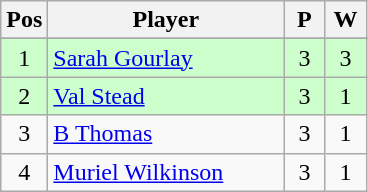<table class="wikitable">
<tr>
<th width=20>Pos</th>
<th width=150>Player</th>
<th width=20>P</th>
<th width=20>W</th>
</tr>
<tr>
</tr>
<tr align=center style="background: #ccffcc;">
<td>1</td>
<td align="left"> <a href='#'>Sarah Gourlay</a></td>
<td>3</td>
<td>3</td>
</tr>
<tr align=center style="background: #ccffcc;">
<td>2</td>
<td align="left"> <a href='#'>Val Stead</a></td>
<td>3</td>
<td>1</td>
</tr>
<tr align=center>
<td>3</td>
<td align="left"> <a href='#'>B Thomas</a></td>
<td>3</td>
<td>1</td>
</tr>
<tr align=center>
<td>4</td>
<td align="left"> <a href='#'>Muriel Wilkinson</a></td>
<td>3</td>
<td>1</td>
</tr>
</table>
